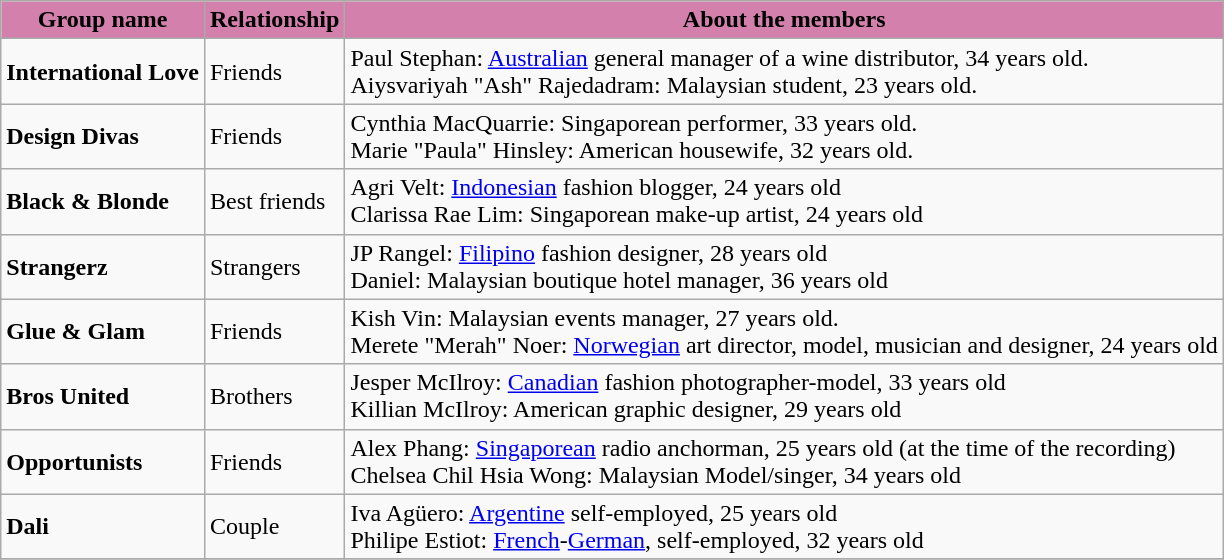<table class="wikitable">
<tr>
<th style="background:#D380AC; color:#000;">Group name</th>
<th style="background:#D380AC; color:#000;">Relationship</th>
<th style="background:#D380AC; color:#000;">About the members</th>
</tr>
<tr>
<td><strong>International Love</strong></td>
<td>Friends</td>
<td>Paul Stephan: <a href='#'>Australian</a> general manager of a wine distributor, 34 years old.<br>Aiysvariyah "Ash" Rajedadram: Malaysian student, 23 years old.</td>
</tr>
<tr>
<td><strong>Design Divas</strong></td>
<td>Friends</td>
<td>Cynthia MacQuarrie: Singaporean performer, 33 years old.<br>Marie "Paula" Hinsley: American housewife, 32 years old.</td>
</tr>
<tr>
<td><strong>Black & Blonde</strong></td>
<td>Best friends</td>
<td>Agri Velt: <a href='#'>Indonesian</a> fashion blogger, 24 years old<br>Clarissa Rae Lim: Singaporean make-up artist, 24 years old</td>
</tr>
<tr>
<td><strong>Strangerz</strong></td>
<td>Strangers</td>
<td>JP Rangel: <a href='#'>Filipino</a> fashion designer, 28 years old<br>Daniel: Malaysian boutique hotel manager, 36 years old</td>
</tr>
<tr>
<td><strong>Glue & Glam</strong></td>
<td>Friends</td>
<td>Kish Vin: Malaysian events manager, 27 years old.<br>Merete "Merah" Noer: <a href='#'>Norwegian</a> art director, model, musician and designer, 24 years old</td>
</tr>
<tr>
<td><strong>Bros United</strong></td>
<td>Brothers</td>
<td>Jesper McIlroy: <a href='#'>Canadian</a> fashion photographer-model, 33 years old<br>Killian McIlroy: American graphic designer, 29 years old</td>
</tr>
<tr>
<td><strong>Opportunists</strong></td>
<td>Friends</td>
<td>Alex Phang: <a href='#'>Singaporean</a> radio anchorman, 25 years old (at the time of the recording)<br>Chelsea Chil Hsia Wong: Malaysian Model/singer, 34 years old</td>
</tr>
<tr>
<td><strong>Dali</strong></td>
<td>Couple</td>
<td>Iva Agüero: <a href='#'>Argentine</a> self-employed, 25 years old<br>Philipe Estiot: <a href='#'>French</a>-<a href='#'>German</a>, self-employed, 32 years old</td>
</tr>
<tr>
</tr>
</table>
